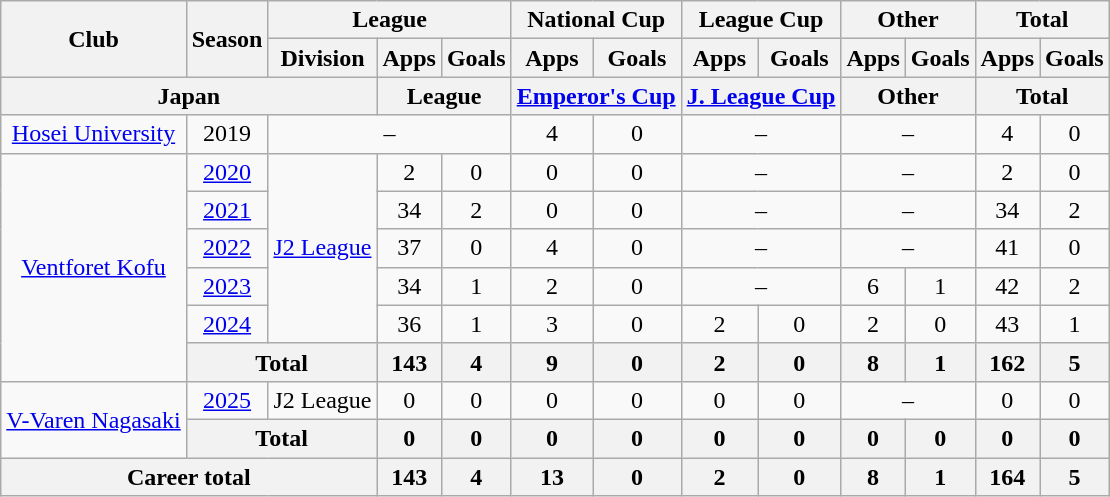<table class="wikitable" style="text-align:center">
<tr>
<th rowspan=2>Club</th>
<th rowspan=2>Season</th>
<th colspan=3>League</th>
<th colspan=2>National Cup</th>
<th colspan=2>League Cup</th>
<th colspan=2>Other</th>
<th colspan=2>Total</th>
</tr>
<tr>
<th>Division</th>
<th>Apps</th>
<th>Goals</th>
<th>Apps</th>
<th>Goals</th>
<th>Apps</th>
<th>Goals</th>
<th>Apps</th>
<th>Goals</th>
<th>Apps</th>
<th>Goals</th>
</tr>
<tr>
<th colspan=3>Japan</th>
<th colspan=2>League</th>
<th colspan=2><a href='#'>Emperor's Cup</a></th>
<th colspan=2><a href='#'>J. League Cup</a></th>
<th colspan=2>Other</th>
<th colspan=2>Total</th>
</tr>
<tr>
<td><a href='#'>Hosei University</a></td>
<td>2019</td>
<td colspan="3">–</td>
<td>4</td>
<td>0</td>
<td colspan="2">–</td>
<td colspan="2">–</td>
<td>4</td>
<td>0</td>
</tr>
<tr>
<td rowspan="6"><a href='#'>Ventforet Kofu</a></td>
<td><a href='#'>2020</a></td>
<td rowspan="5"><a href='#'>J2 League</a></td>
<td>2</td>
<td>0</td>
<td>0</td>
<td>0</td>
<td colspan="2">–</td>
<td colspan="2">–</td>
<td>2</td>
<td>0</td>
</tr>
<tr>
<td><a href='#'>2021</a></td>
<td>34</td>
<td>2</td>
<td>0</td>
<td>0</td>
<td colspan="2">–</td>
<td colspan="2">–</td>
<td>34</td>
<td>2</td>
</tr>
<tr>
<td><a href='#'>2022</a></td>
<td>37</td>
<td>0</td>
<td>4</td>
<td>0</td>
<td colspan="2">–</td>
<td colspan="2">–</td>
<td>41</td>
<td>0</td>
</tr>
<tr>
<td><a href='#'>2023</a></td>
<td>34</td>
<td>1</td>
<td>2</td>
<td>0</td>
<td colspan="2">–</td>
<td>6</td>
<td>1</td>
<td>42</td>
<td>2</td>
</tr>
<tr>
<td><a href='#'>2024</a></td>
<td>36</td>
<td>1</td>
<td>3</td>
<td>0</td>
<td>2</td>
<td>0</td>
<td>2</td>
<td>0</td>
<td>43</td>
<td>1</td>
</tr>
<tr>
<th colspan="2">Total</th>
<th>143</th>
<th>4</th>
<th>9</th>
<th>0</th>
<th>2</th>
<th>0</th>
<th>8</th>
<th>1</th>
<th>162</th>
<th>5</th>
</tr>
<tr>
<td rowspan="2"><a href='#'>V-Varen Nagasaki</a></td>
<td><a href='#'>2025</a></td>
<td>J2 League</td>
<td>0</td>
<td>0</td>
<td>0</td>
<td>0</td>
<td>0</td>
<td>0</td>
<td colspan="2">–</td>
<td>0</td>
<td>0</td>
</tr>
<tr>
<th colspan="2">Total</th>
<th>0</th>
<th>0</th>
<th>0</th>
<th>0</th>
<th>0</th>
<th>0</th>
<th>0</th>
<th>0</th>
<th>0</th>
<th>0</th>
</tr>
<tr>
<th colspan=3>Career total</th>
<th>143</th>
<th>4</th>
<th>13</th>
<th>0</th>
<th>2</th>
<th>0</th>
<th>8</th>
<th>1</th>
<th>164</th>
<th>5</th>
</tr>
</table>
